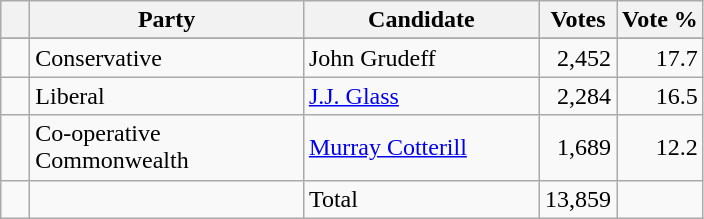<table class="wikitable">
<tr>
<th></th>
<th scope="col" width="175">Party</th>
<th scope="col" width="150">Candidate</th>
<th>Votes</th>
<th>Vote %</th>
</tr>
<tr>
</tr>
<tr>
<td>   </td>
<td>Conservative</td>
<td>John Grudeff</td>
<td align=right>2,452</td>
<td align=right>17.7</td>
</tr>
<tr>
<td>   </td>
<td>Liberal</td>
<td><a href='#'>J.J. Glass</a></td>
<td align=right>2,284</td>
<td align=right>16.5</td>
</tr>
<tr>
<td>   </td>
<td>Co-operative Commonwealth</td>
<td><a href='#'>Murray Cotterill</a></td>
<td align=right>1,689</td>
<td align=right>12.2</td>
</tr>
<tr>
<td></td>
<td></td>
<td>Total</td>
<td align=right>13,859</td>
<td></td>
</tr>
</table>
